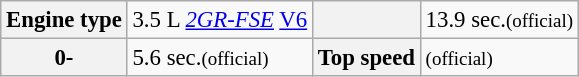<table class="wikitable" border="1" style="font-size:95%;" style="width:%; text-align:">
<tr>
<th>Engine type</th>
<td>3.5 L <em><a href='#'>2GR-FSE</a></em> <a href='#'>V6</a></td>
<th></th>
<td>13.9 sec.<small>(official)</small></td>
</tr>
<tr>
<th>0-</th>
<td>5.6 sec.<small>(official)</small></td>
<th>Top speed</th>
<td> <small>(official)</small></td>
</tr>
</table>
